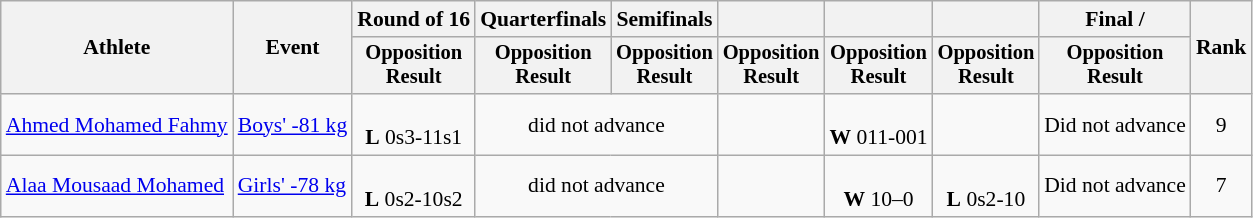<table class="wikitable" style="font-size:90%">
<tr>
<th rowspan="2">Athlete</th>
<th rowspan="2">Event</th>
<th>Round of 16</th>
<th>Quarterfinals</th>
<th>Semifinals</th>
<th></th>
<th></th>
<th></th>
<th>Final / </th>
<th rowspan=2>Rank</th>
</tr>
<tr style="font-size:95%">
<th>Opposition<br>Result</th>
<th>Opposition<br>Result</th>
<th>Opposition<br>Result</th>
<th>Opposition<br>Result</th>
<th>Opposition<br>Result</th>
<th>Opposition<br>Result</th>
<th>Opposition<br>Result</th>
</tr>
<tr align=center>
<td align=left><a href='#'>Ahmed Mohamed Fahmy</a></td>
<td align=left><a href='#'>Boys' -81 kg</a></td>
<td><br><strong>L</strong> 0s3-11s1</td>
<td colspan=2>did not advance</td>
<td></td>
<td><br><strong>W</strong> 011-001</td>
<td></td>
<td>Did not advance</td>
<td>9</td>
</tr>
<tr align=center>
<td align=left><a href='#'>Alaa Mousaad Mohamed</a></td>
<td align=left><a href='#'>Girls' -78 kg</a></td>
<td><br><strong>L</strong> 0s2-10s2</td>
<td colspan=2>did not advance</td>
<td></td>
<td><br><strong>W</strong> 10–0</td>
<td><br><strong>L</strong> 0s2-10</td>
<td>Did not advance</td>
<td>7</td>
</tr>
</table>
